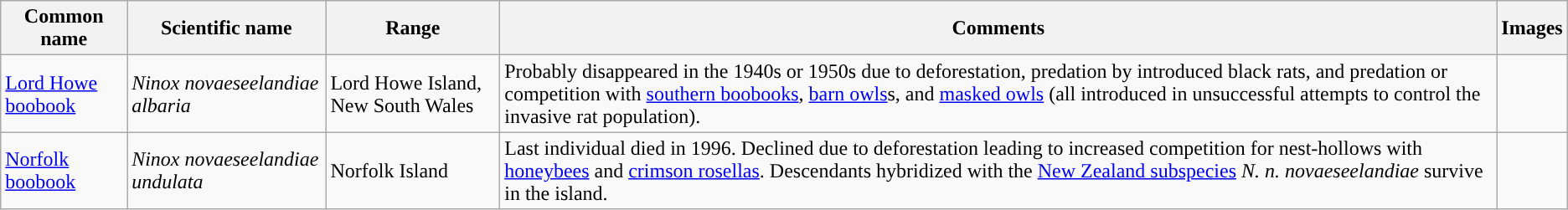<table class="wikitable">
<tr>
<th>Common name</th>
<th>Scientific name</th>
<th>Range</th>
<th class="unsortable">Comments</th>
<th>Images</th>
</tr>
<tr>
<td><a href='#'>Lord Howe boobook</a></td>
<td><em>Ninox novaeseelandiae albaria</em></td>
<td>Lord Howe Island, New South Wales</td>
<td>Probably disappeared in the 1940s or 1950s due to deforestation, predation by introduced black rats, and predation or competition with <a href='#'>southern boobooks</a>, <a href='#'>barn owls</a>s, and <a href='#'>masked owls</a> (all introduced in unsuccessful attempts to control the invasive rat population).</td>
<td></td>
</tr>
<tr>
<td><a href='#'>Norfolk boobook</a></td>
<td><em>Ninox novaeseelandiae undulata</em></td>
<td>Norfolk Island</td>
<td>Last individual died in 1996. Declined due to deforestation leading to increased competition for nest-hollows with <a href='#'>honeybees</a> and <a href='#'>crimson rosellas</a>. Descendants hybridized with the <a href='#'>New Zealand subspecies</a> <em>N. n. novaeseelandiae</em> survive in the island.</td>
<td></td>
</tr>
</table>
